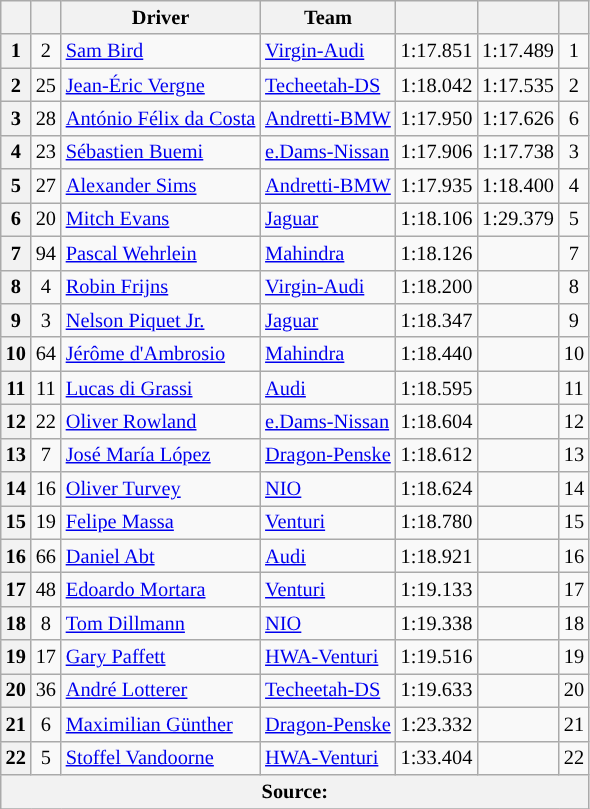<table class="wikitable sortable" style="font-size: 85%">
<tr>
<th scope="col"></th>
<th scope="col"></th>
<th scope="col">Driver</th>
<th scope="col">Team</th>
<th scope="col"></th>
<th scope="col"></th>
<th scope="col"></th>
</tr>
<tr>
<th scope="row">1</th>
<td align="center">2</td>
<td data-sort-value="BIR"> <a href='#'>Sam Bird</a></td>
<td><a href='#'>Virgin-Audi</a></td>
<td>1:17.851</td>
<td>1:17.489</td>
<td align="center">1</td>
</tr>
<tr>
<th scope="row">2</th>
<td align="center">25</td>
<td data-sort-value="VER"> <a href='#'>Jean-Éric Vergne</a></td>
<td><a href='#'>Techeetah-DS</a></td>
<td>1:18.042</td>
<td>1:17.535</td>
<td align="center">2</td>
</tr>
<tr>
<th scope="row">3</th>
<td align="center">28</td>
<td data-sort-value="FDC"> <a href='#'>António Félix da Costa</a></td>
<td><a href='#'>Andretti-BMW</a></td>
<td>1:17.950</td>
<td>1:17.626</td>
<td align="center">6</td>
</tr>
<tr>
<th scope="row">4</th>
<td align="center">23</td>
<td data-sort-value="BUE"> <a href='#'>Sébastien Buemi</a></td>
<td><a href='#'>e.Dams-Nissan</a></td>
<td>1:17.906</td>
<td>1:17.738</td>
<td align="center">3</td>
</tr>
<tr>
<th scope="row">5</th>
<td align="center">27</td>
<td data-sort-value="SIM"> <a href='#'>Alexander Sims</a></td>
<td><a href='#'>Andretti-BMW</a></td>
<td>1:17.935</td>
<td>1:18.400</td>
<td align="center">4</td>
</tr>
<tr>
<th scope="row">6</th>
<td align="center">20</td>
<td data-sort-value="EVA"> <a href='#'>Mitch Evans</a></td>
<td><a href='#'>Jaguar</a></td>
<td>1:18.106</td>
<td>1:29.379</td>
<td align="center">5</td>
</tr>
<tr>
<th scope="row">7</th>
<td align="center">94</td>
<td data-sort-value="WEH"> <a href='#'>Pascal Wehrlein</a></td>
<td><a href='#'>Mahindra</a></td>
<td>1:18.126</td>
<td></td>
<td align="center">7</td>
</tr>
<tr>
<th scope="row">8</th>
<td align="center">4</td>
<td data-sort-value="FRI"> <a href='#'>Robin Frijns</a></td>
<td><a href='#'>Virgin-Audi</a></td>
<td>1:18.200</td>
<td></td>
<td align="center">8</td>
</tr>
<tr>
<th scope="row">9</th>
<td align="center">3</td>
<td data-sort-value="PIQ"> <a href='#'>Nelson Piquet Jr.</a></td>
<td><a href='#'>Jaguar</a></td>
<td>1:18.347</td>
<td></td>
<td align="center">9</td>
</tr>
<tr>
<th scope="row">10</th>
<td align="center">64</td>
<td data-sort-value="DAM"> <a href='#'>Jérôme d'Ambrosio</a></td>
<td><a href='#'>Mahindra</a></td>
<td>1:18.440</td>
<td></td>
<td align="center">10</td>
</tr>
<tr>
<th scope="row">11</th>
<td align="center">11</td>
<td data-sort-value="DIG"> <a href='#'>Lucas di Grassi</a></td>
<td><a href='#'>Audi</a></td>
<td>1:18.595</td>
<td></td>
<td align="center">11</td>
</tr>
<tr>
<th scope="row">12</th>
<td align="center">22</td>
<td data-sort-value="ROW"> <a href='#'>Oliver Rowland</a></td>
<td><a href='#'>e.Dams-Nissan</a></td>
<td>1:18.604</td>
<td></td>
<td align="center">12</td>
</tr>
<tr>
<th scope="row">13</th>
<td align="center">7</td>
<td data-sort-value="LOP"> <a href='#'>José María López</a></td>
<td><a href='#'>Dragon-Penske</a></td>
<td>1:18.612</td>
<td></td>
<td align="center">13</td>
</tr>
<tr>
<th scope="row">14</th>
<td align="center">16</td>
<td data-sort-value="TUR"> <a href='#'>Oliver Turvey</a></td>
<td><a href='#'>NIO</a></td>
<td>1:18.624</td>
<td></td>
<td align="center">14</td>
</tr>
<tr>
<th scope="row">15</th>
<td align="center">19</td>
<td data-sort-value="MAS"> <a href='#'>Felipe Massa</a></td>
<td><a href='#'>Venturi</a></td>
<td>1:18.780</td>
<td></td>
<td align="center">15</td>
</tr>
<tr>
<th scope="row">16</th>
<td align="center">66</td>
<td data-sort-value="ABT"> <a href='#'>Daniel Abt</a></td>
<td><a href='#'>Audi</a></td>
<td>1:18.921</td>
<td></td>
<td align="center">16</td>
</tr>
<tr>
<th scope="row">17</th>
<td align="center">48</td>
<td data-sort-value="MOR"> <a href='#'>Edoardo Mortara</a></td>
<td><a href='#'>Venturi</a></td>
<td>1:19.133</td>
<td></td>
<td align="center">17</td>
</tr>
<tr>
<th scope="row">18</th>
<td align="center">8</td>
<td data-sort-value="DIL"> <a href='#'>Tom Dillmann</a></td>
<td><a href='#'>NIO</a></td>
<td>1:19.338</td>
<td></td>
<td align="center">18</td>
</tr>
<tr>
<th scope="row">19</th>
<td align="center">17</td>
<td data-sort-value="PAF"> <a href='#'>Gary Paffett</a></td>
<td><a href='#'>HWA-Venturi</a></td>
<td>1:19.516</td>
<td></td>
<td align="center">19</td>
</tr>
<tr>
<th scope="row">20</th>
<td align="center">36</td>
<td data-sort-value="LOT"> <a href='#'>André Lotterer</a></td>
<td><a href='#'>Techeetah-DS</a></td>
<td>1:19.633</td>
<td></td>
<td align="center">20</td>
</tr>
<tr>
<th scope="row">21</th>
<td align="center">6</td>
<td data-sort-value="GUN"> <a href='#'>Maximilian Günther</a></td>
<td><a href='#'>Dragon-Penske</a></td>
<td>1:23.332</td>
<td></td>
<td align="center">21</td>
</tr>
<tr>
<th scope="row">22</th>
<td align="center">5</td>
<td data-sort-value="VAN"> <a href='#'>Stoffel Vandoorne</a></td>
<td><a href='#'>HWA-Venturi</a></td>
<td>1:33.404</td>
<td></td>
<td align="center">22</td>
</tr>
<tr>
<th colspan="7">Source:</th>
</tr>
<tr>
</tr>
</table>
